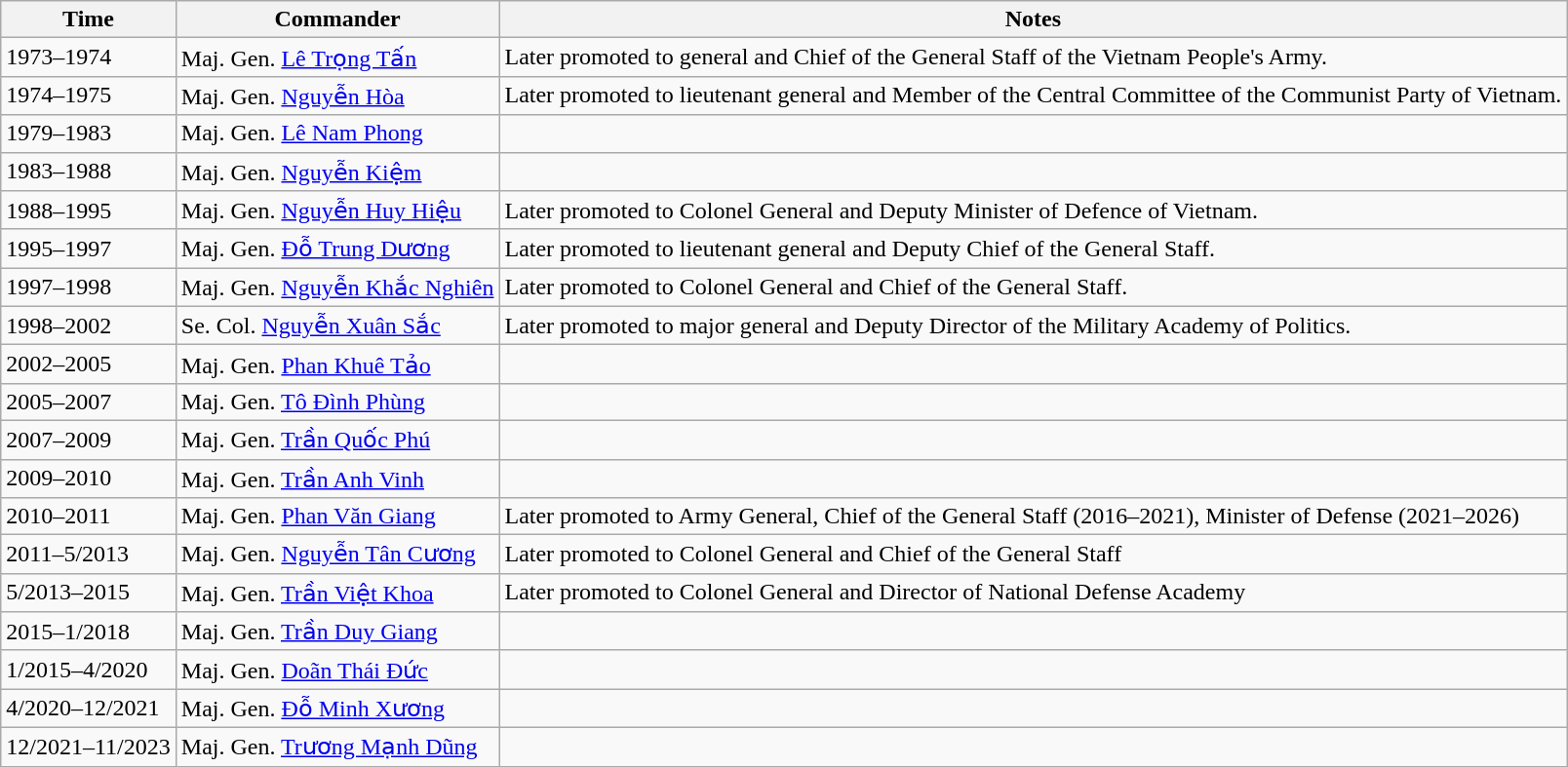<table class="wikitable">
<tr>
<th>Time</th>
<th>Commander</th>
<th>Notes</th>
</tr>
<tr>
<td>1973–1974</td>
<td>Maj. Gen. <a href='#'>Lê Trọng Tấn</a></td>
<td>Later promoted to general and Chief of the General Staff of the Vietnam People's Army.</td>
</tr>
<tr>
<td>1974–1975</td>
<td>Maj. Gen. <a href='#'>Nguyễn Hòa</a></td>
<td>Later promoted to lieutenant general and Member of the Central Committee of the Communist Party of Vietnam.</td>
</tr>
<tr>
<td>1979–1983</td>
<td>Maj. Gen. <a href='#'>Lê Nam Phong</a></td>
<td></td>
</tr>
<tr>
<td>1983–1988</td>
<td>Maj. Gen. <a href='#'>Nguyễn Kiệm</a></td>
<td></td>
</tr>
<tr>
<td>1988–1995</td>
<td>Maj. Gen. <a href='#'>Nguyễn Huy Hiệu</a></td>
<td>Later promoted to Colonel General and Deputy Minister of Defence of Vietnam.</td>
</tr>
<tr>
<td>1995–1997</td>
<td>Maj. Gen. <a href='#'>Đỗ Trung Dương</a></td>
<td>Later promoted to lieutenant general and Deputy Chief of the General Staff.</td>
</tr>
<tr>
<td>1997–1998</td>
<td>Maj. Gen. <a href='#'>Nguyễn Khắc Nghiên</a></td>
<td>Later promoted to Colonel General and Chief of the General Staff.</td>
</tr>
<tr>
<td>1998–2002</td>
<td>Se. Col. <a href='#'>Nguyễn Xuân Sắc</a></td>
<td>Later promoted to major general and Deputy Director of the Military Academy of Politics.</td>
</tr>
<tr>
<td>2002–2005</td>
<td>Maj. Gen. <a href='#'>Phan Khuê Tảo</a></td>
<td></td>
</tr>
<tr>
<td>2005–2007</td>
<td>Maj. Gen. <a href='#'>Tô Đình Phùng</a></td>
<td></td>
</tr>
<tr>
<td>2007–2009</td>
<td>Maj. Gen. <a href='#'>Trần Quốc Phú</a></td>
<td></td>
</tr>
<tr>
<td>2009–2010</td>
<td>Maj. Gen. <a href='#'>Trần Anh Vinh</a></td>
<td></td>
</tr>
<tr>
<td>2010–2011</td>
<td>Maj. Gen. <a href='#'>Phan Văn Giang</a></td>
<td>Later promoted to Army General, Chief of the General Staff (2016–2021), Minister of Defense (2021–2026)</td>
</tr>
<tr>
<td>2011–5/2013</td>
<td>Maj. Gen. <a href='#'>Nguyễn Tân Cương</a></td>
<td>Later promoted to Colonel General and Chief of the General Staff</td>
</tr>
<tr>
<td>5/2013–2015</td>
<td>Maj. Gen. <a href='#'>Trần Việt Khoa</a></td>
<td>Later promoted to Colonel General and Director of National Defense Academy</td>
</tr>
<tr>
<td>2015–1/2018</td>
<td>Maj. Gen. <a href='#'>Trần Duy Giang</a></td>
<td></td>
</tr>
<tr>
<td>1/2015–4/2020</td>
<td>Maj. Gen. <a href='#'>Doãn Thái Đức</a></td>
<td></td>
</tr>
<tr>
<td>4/2020–12/2021</td>
<td>Maj. Gen. <a href='#'>Đỗ Minh Xương</a></td>
<td></td>
</tr>
<tr>
<td>12/2021–11/2023</td>
<td>Maj. Gen. <a href='#'>Trương Mạnh Dũng</a></td>
<td></td>
</tr>
</table>
